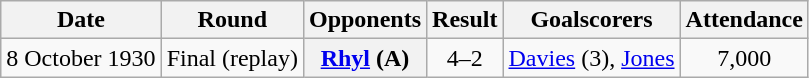<table class="wikitable plainrowheaders sortable">
<tr>
<th scope=col>Date</th>
<th scope=col>Round</th>
<th scope=col>Opponents</th>
<th scope=col>Result</th>
<th scope=col class=unsortable>Goalscorers</th>
<th scope=col>Attendance</th>
</tr>
<tr>
<td>8 October 1930</td>
<td>Final (replay)</td>
<th scope=row><a href='#'>Rhyl</a> (A)</th>
<td align=center>4–2</td>
<td><a href='#'>Davies</a> (3), <a href='#'>Jones</a></td>
<td align=center>7,000</td>
</tr>
</table>
